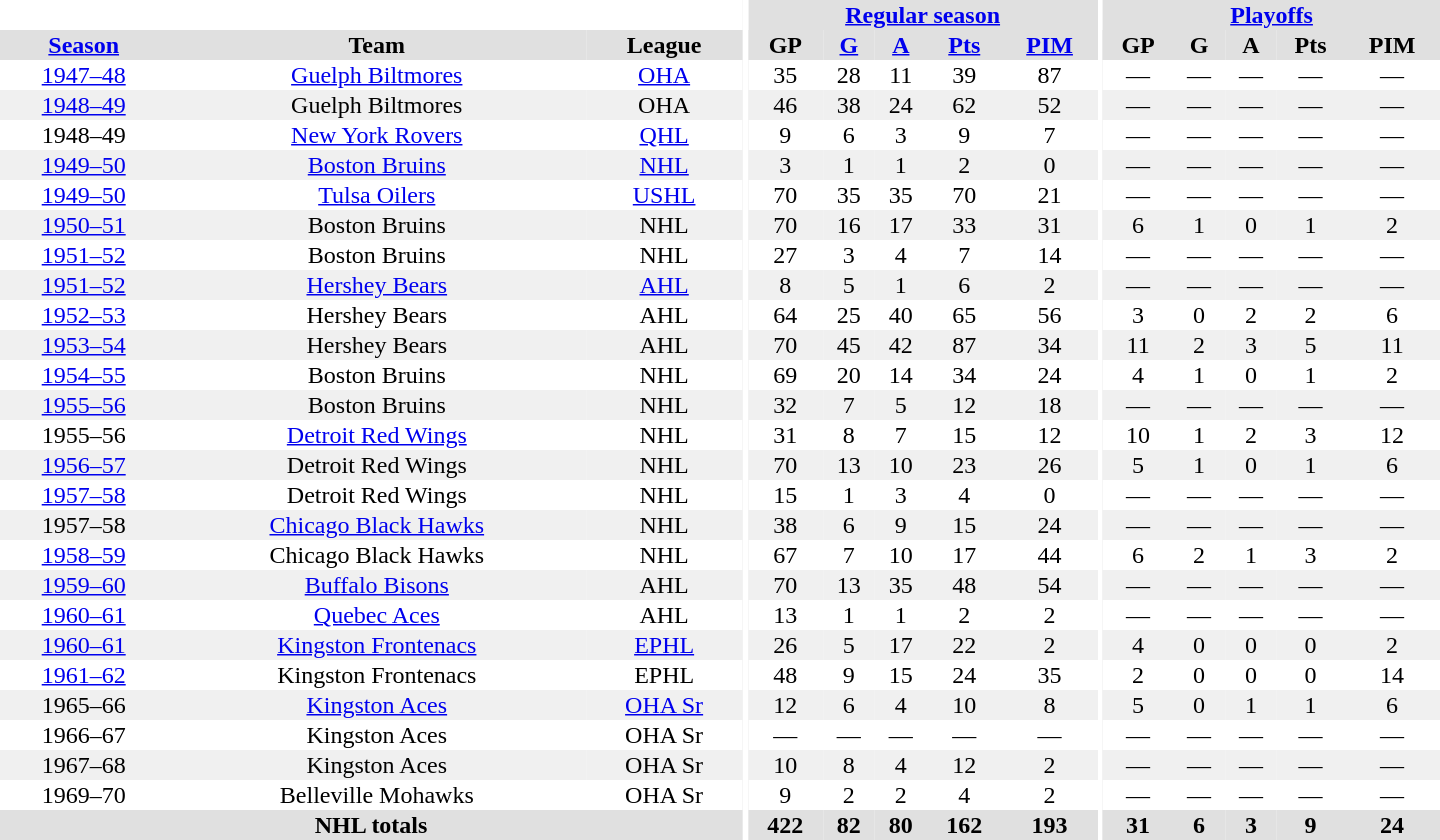<table border="0" cellpadding="1" cellspacing="0" style="text-align:center; width:60em">
<tr bgcolor="#e0e0e0">
<th colspan="3" bgcolor="#ffffff"></th>
<th rowspan="100" bgcolor="#ffffff"></th>
<th colspan="5"><a href='#'>Regular season</a></th>
<th rowspan="100" bgcolor="#ffffff"></th>
<th colspan="5"><a href='#'>Playoffs</a></th>
</tr>
<tr bgcolor="#e0e0e0">
<th><a href='#'>Season</a></th>
<th>Team</th>
<th>League</th>
<th>GP</th>
<th><a href='#'>G</a></th>
<th><a href='#'>A</a></th>
<th><a href='#'>Pts</a></th>
<th><a href='#'>PIM</a></th>
<th>GP</th>
<th>G</th>
<th>A</th>
<th>Pts</th>
<th>PIM</th>
</tr>
<tr>
<td><a href='#'>1947–48</a></td>
<td><a href='#'>Guelph Biltmores</a></td>
<td><a href='#'>OHA</a></td>
<td>35</td>
<td>28</td>
<td>11</td>
<td>39</td>
<td>87</td>
<td>—</td>
<td>—</td>
<td>—</td>
<td>—</td>
<td>—</td>
</tr>
<tr bgcolor="#f0f0f0">
<td><a href='#'>1948–49</a></td>
<td>Guelph Biltmores</td>
<td>OHA</td>
<td>46</td>
<td>38</td>
<td>24</td>
<td>62</td>
<td>52</td>
<td>—</td>
<td>—</td>
<td>—</td>
<td>—</td>
<td>—</td>
</tr>
<tr>
<td>1948–49</td>
<td><a href='#'>New York Rovers</a></td>
<td><a href='#'>QHL</a></td>
<td>9</td>
<td>6</td>
<td>3</td>
<td>9</td>
<td>7</td>
<td>—</td>
<td>—</td>
<td>—</td>
<td>—</td>
<td>—</td>
</tr>
<tr bgcolor="#f0f0f0">
<td><a href='#'>1949–50</a></td>
<td><a href='#'>Boston Bruins</a></td>
<td><a href='#'>NHL</a></td>
<td>3</td>
<td>1</td>
<td>1</td>
<td>2</td>
<td>0</td>
<td>—</td>
<td>—</td>
<td>—</td>
<td>—</td>
<td>—</td>
</tr>
<tr>
<td><a href='#'>1949–50</a></td>
<td><a href='#'>Tulsa Oilers</a></td>
<td><a href='#'>USHL</a></td>
<td>70</td>
<td>35</td>
<td>35</td>
<td>70</td>
<td>21</td>
<td>—</td>
<td>—</td>
<td>—</td>
<td>—</td>
<td>—</td>
</tr>
<tr bgcolor="#f0f0f0">
<td><a href='#'>1950–51</a></td>
<td>Boston Bruins</td>
<td>NHL</td>
<td>70</td>
<td>16</td>
<td>17</td>
<td>33</td>
<td>31</td>
<td>6</td>
<td>1</td>
<td>0</td>
<td>1</td>
<td>2</td>
</tr>
<tr>
<td><a href='#'>1951–52</a></td>
<td>Boston Bruins</td>
<td>NHL</td>
<td>27</td>
<td>3</td>
<td>4</td>
<td>7</td>
<td>14</td>
<td>—</td>
<td>—</td>
<td>—</td>
<td>—</td>
<td>—</td>
</tr>
<tr bgcolor="#f0f0f0">
<td><a href='#'>1951–52</a></td>
<td><a href='#'>Hershey Bears</a></td>
<td><a href='#'>AHL</a></td>
<td>8</td>
<td>5</td>
<td>1</td>
<td>6</td>
<td>2</td>
<td>—</td>
<td>—</td>
<td>—</td>
<td>—</td>
<td>—</td>
</tr>
<tr>
<td><a href='#'>1952–53</a></td>
<td>Hershey Bears</td>
<td>AHL</td>
<td>64</td>
<td>25</td>
<td>40</td>
<td>65</td>
<td>56</td>
<td>3</td>
<td>0</td>
<td>2</td>
<td>2</td>
<td>6</td>
</tr>
<tr bgcolor="#f0f0f0">
<td><a href='#'>1953–54</a></td>
<td>Hershey Bears</td>
<td>AHL</td>
<td>70</td>
<td>45</td>
<td>42</td>
<td>87</td>
<td>34</td>
<td>11</td>
<td>2</td>
<td>3</td>
<td>5</td>
<td>11</td>
</tr>
<tr>
<td><a href='#'>1954–55</a></td>
<td>Boston Bruins</td>
<td>NHL</td>
<td>69</td>
<td>20</td>
<td>14</td>
<td>34</td>
<td>24</td>
<td>4</td>
<td>1</td>
<td>0</td>
<td>1</td>
<td>2</td>
</tr>
<tr bgcolor="#f0f0f0">
<td><a href='#'>1955–56</a></td>
<td>Boston Bruins</td>
<td>NHL</td>
<td>32</td>
<td>7</td>
<td>5</td>
<td>12</td>
<td>18</td>
<td>—</td>
<td>—</td>
<td>—</td>
<td>—</td>
<td>—</td>
</tr>
<tr>
<td>1955–56</td>
<td><a href='#'>Detroit Red Wings</a></td>
<td>NHL</td>
<td>31</td>
<td>8</td>
<td>7</td>
<td>15</td>
<td>12</td>
<td>10</td>
<td>1</td>
<td>2</td>
<td>3</td>
<td>12</td>
</tr>
<tr bgcolor="#f0f0f0">
<td><a href='#'>1956–57</a></td>
<td>Detroit Red Wings</td>
<td>NHL</td>
<td>70</td>
<td>13</td>
<td>10</td>
<td>23</td>
<td>26</td>
<td>5</td>
<td>1</td>
<td>0</td>
<td>1</td>
<td>6</td>
</tr>
<tr>
<td><a href='#'>1957–58</a></td>
<td>Detroit Red Wings</td>
<td>NHL</td>
<td>15</td>
<td>1</td>
<td>3</td>
<td>4</td>
<td>0</td>
<td>—</td>
<td>—</td>
<td>—</td>
<td>—</td>
<td>—</td>
</tr>
<tr bgcolor="#f0f0f0">
<td>1957–58</td>
<td><a href='#'>Chicago Black Hawks</a></td>
<td>NHL</td>
<td>38</td>
<td>6</td>
<td>9</td>
<td>15</td>
<td>24</td>
<td>—</td>
<td>—</td>
<td>—</td>
<td>—</td>
<td>—</td>
</tr>
<tr>
<td><a href='#'>1958–59</a></td>
<td>Chicago Black Hawks</td>
<td>NHL</td>
<td>67</td>
<td>7</td>
<td>10</td>
<td>17</td>
<td>44</td>
<td>6</td>
<td>2</td>
<td>1</td>
<td>3</td>
<td>2</td>
</tr>
<tr bgcolor="#f0f0f0">
<td><a href='#'>1959–60</a></td>
<td><a href='#'>Buffalo Bisons</a></td>
<td>AHL</td>
<td>70</td>
<td>13</td>
<td>35</td>
<td>48</td>
<td>54</td>
<td>—</td>
<td>—</td>
<td>—</td>
<td>—</td>
<td>—</td>
</tr>
<tr>
<td><a href='#'>1960–61</a></td>
<td><a href='#'>Quebec Aces</a></td>
<td>AHL</td>
<td>13</td>
<td>1</td>
<td>1</td>
<td>2</td>
<td>2</td>
<td>—</td>
<td>—</td>
<td>—</td>
<td>—</td>
<td>—</td>
</tr>
<tr bgcolor="#f0f0f0">
<td><a href='#'>1960–61</a></td>
<td><a href='#'>Kingston Frontenacs</a></td>
<td><a href='#'>EPHL</a></td>
<td>26</td>
<td>5</td>
<td>17</td>
<td>22</td>
<td>2</td>
<td>4</td>
<td>0</td>
<td>0</td>
<td>0</td>
<td>2</td>
</tr>
<tr>
<td><a href='#'>1961–62</a></td>
<td>Kingston Frontenacs</td>
<td>EPHL</td>
<td>48</td>
<td>9</td>
<td>15</td>
<td>24</td>
<td>35</td>
<td>2</td>
<td>0</td>
<td>0</td>
<td>0</td>
<td>14</td>
</tr>
<tr bgcolor="#f0f0f0">
<td>1965–66</td>
<td><a href='#'>Kingston Aces</a></td>
<td><a href='#'>OHA Sr</a></td>
<td>12</td>
<td>6</td>
<td>4</td>
<td>10</td>
<td>8</td>
<td>5</td>
<td>0</td>
<td>1</td>
<td>1</td>
<td>6</td>
</tr>
<tr>
<td>1966–67</td>
<td>Kingston Aces</td>
<td>OHA Sr</td>
<td>—</td>
<td>—</td>
<td>—</td>
<td>—</td>
<td>—</td>
<td>—</td>
<td>—</td>
<td>—</td>
<td>—</td>
<td>—</td>
</tr>
<tr bgcolor="#f0f0f0">
<td>1967–68</td>
<td>Kingston Aces</td>
<td>OHA Sr</td>
<td>10</td>
<td>8</td>
<td>4</td>
<td>12</td>
<td>2</td>
<td>—</td>
<td>—</td>
<td>—</td>
<td>—</td>
<td>—</td>
</tr>
<tr>
<td>1969–70</td>
<td>Belleville Mohawks</td>
<td>OHA Sr</td>
<td>9</td>
<td>2</td>
<td>2</td>
<td>4</td>
<td>2</td>
<td>—</td>
<td>—</td>
<td>—</td>
<td>—</td>
<td>—</td>
</tr>
<tr bgcolor="#e0e0e0">
<th colspan="3">NHL totals</th>
<th>422</th>
<th>82</th>
<th>80</th>
<th>162</th>
<th>193</th>
<th>31</th>
<th>6</th>
<th>3</th>
<th>9</th>
<th>24</th>
</tr>
</table>
